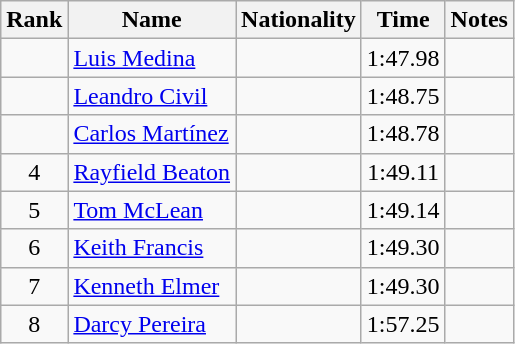<table class="wikitable sortable" style="text-align:center">
<tr>
<th>Rank</th>
<th>Name</th>
<th>Nationality</th>
<th>Time</th>
<th>Notes</th>
</tr>
<tr>
<td></td>
<td align=left><a href='#'>Luis Medina</a></td>
<td align=left></td>
<td>1:47.98</td>
<td></td>
</tr>
<tr>
<td></td>
<td align=left><a href='#'>Leandro Civil</a></td>
<td align=left></td>
<td>1:48.75</td>
<td></td>
</tr>
<tr>
<td></td>
<td align=left><a href='#'>Carlos Martínez</a></td>
<td align=left></td>
<td>1:48.78</td>
<td></td>
</tr>
<tr>
<td>4</td>
<td align=left><a href='#'>Rayfield Beaton</a></td>
<td align=left></td>
<td>1:49.11</td>
<td></td>
</tr>
<tr>
<td>5</td>
<td align=left><a href='#'>Tom McLean</a></td>
<td align=left></td>
<td>1:49.14</td>
<td></td>
</tr>
<tr>
<td>6</td>
<td align=left><a href='#'>Keith Francis</a></td>
<td align=left></td>
<td>1:49.30</td>
<td></td>
</tr>
<tr>
<td>7</td>
<td align=left><a href='#'>Kenneth Elmer</a></td>
<td align=left></td>
<td>1:49.30</td>
<td></td>
</tr>
<tr>
<td>8</td>
<td align=left><a href='#'>Darcy Pereira</a></td>
<td align=left></td>
<td>1:57.25</td>
<td></td>
</tr>
</table>
